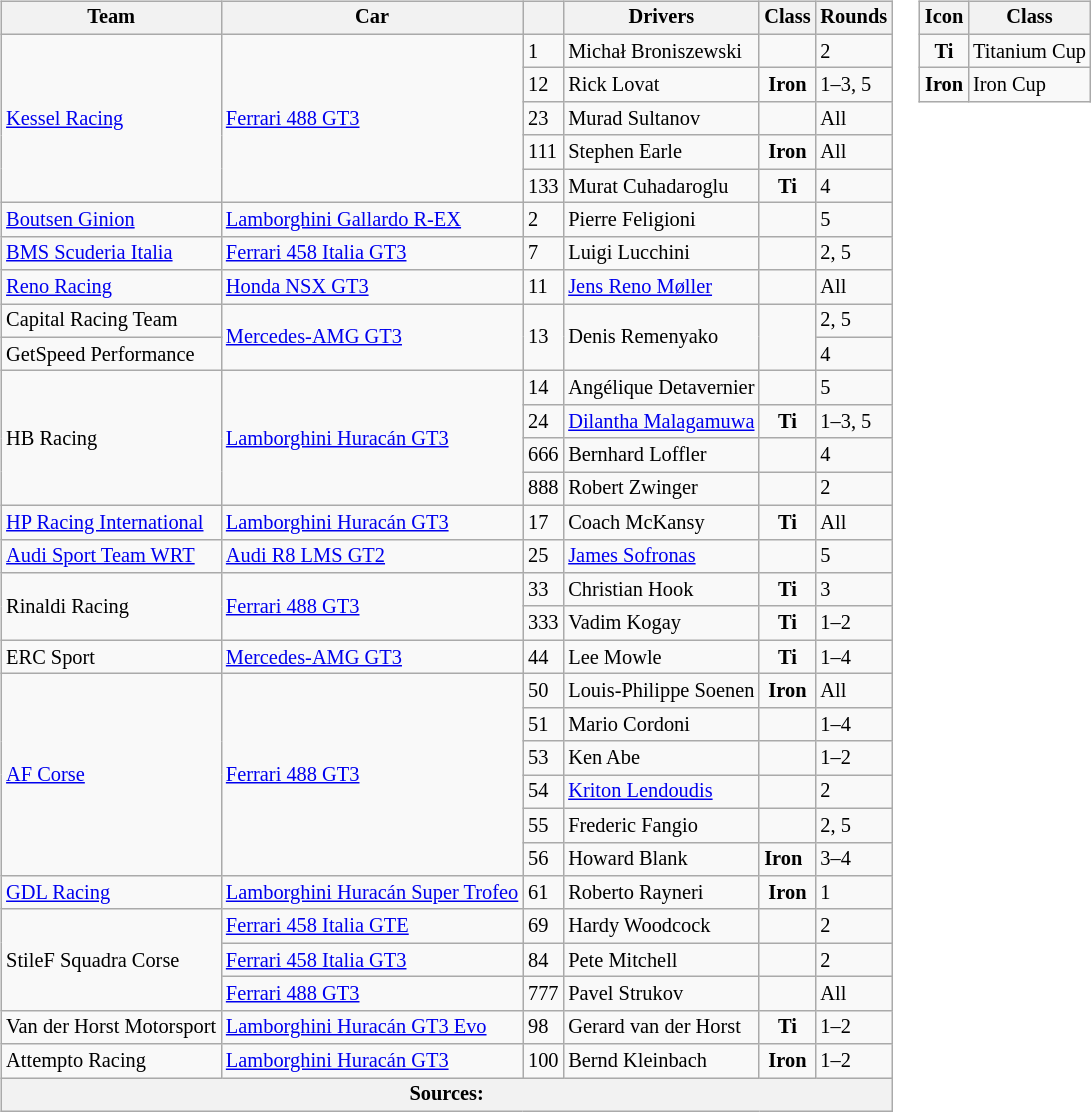<table>
<tr>
<td><br><table class="wikitable" style="font-size: 85%;">
<tr>
<th>Team</th>
<th>Car</th>
<th></th>
<th>Drivers</th>
<th>Class</th>
<th>Rounds</th>
</tr>
<tr>
<td rowspan=5> <a href='#'>Kessel Racing</a></td>
<td rowspan=5><a href='#'>Ferrari 488 GT3</a></td>
<td>1</td>
<td> Michał Broniszewski</td>
<td></td>
<td>2</td>
</tr>
<tr>
<td>12</td>
<td> Rick Lovat</td>
<td align=center><strong><span>Iron</span></strong></td>
<td>1–3, 5</td>
</tr>
<tr>
<td>23</td>
<td> Murad Sultanov</td>
<td></td>
<td>All</td>
</tr>
<tr>
<td>111</td>
<td> Stephen Earle</td>
<td align=center><strong><span>Iron</span></strong></td>
<td>All</td>
</tr>
<tr>
<td>133</td>
<td> Murat Cuhadaroglu</td>
<td align=center><strong><span>Ti</span></strong></td>
<td>4</td>
</tr>
<tr>
<td> <a href='#'>Boutsen Ginion</a></td>
<td><a href='#'>Lamborghini Gallardo R-EX</a></td>
<td>2</td>
<td> Pierre Feligioni</td>
<td></td>
<td>5</td>
</tr>
<tr>
<td> <a href='#'>BMS Scuderia Italia</a></td>
<td><a href='#'>Ferrari 458 Italia GT3</a></td>
<td>7</td>
<td> Luigi Lucchini</td>
<td></td>
<td>2, 5</td>
</tr>
<tr>
<td> <a href='#'>Reno Racing</a></td>
<td><a href='#'>Honda NSX GT3</a></td>
<td>11</td>
<td> <a href='#'>Jens Reno Møller</a></td>
<td></td>
<td>All</td>
</tr>
<tr>
<td> Capital Racing Team</td>
<td rowspan=2><a href='#'>Mercedes-AMG GT3</a></td>
<td rowspan=2>13</td>
<td rowspan=2> Denis Remenyako</td>
<td rowspan=2></td>
<td>2, 5</td>
</tr>
<tr>
<td> GetSpeed Performance</td>
<td>4</td>
</tr>
<tr>
<td rowspan=4> HB Racing</td>
<td rowspan=4><a href='#'>Lamborghini Huracán GT3</a></td>
<td>14</td>
<td> Angélique Detavernier</td>
<td></td>
<td>5</td>
</tr>
<tr>
<td>24</td>
<td> <a href='#'>Dilantha Malagamuwa</a></td>
<td align=center><strong><span>Ti</span></strong></td>
<td>1–3, 5</td>
</tr>
<tr>
<td>666</td>
<td> Bernhard Loffler</td>
<td></td>
<td>4</td>
</tr>
<tr>
<td>888</td>
<td> Robert Zwinger</td>
<td></td>
<td>2</td>
</tr>
<tr>
<td> <a href='#'>HP Racing International</a></td>
<td><a href='#'>Lamborghini Huracán GT3</a></td>
<td>17</td>
<td> Coach McKansy</td>
<td align=center><strong><span>Ti</span></strong></td>
<td>All</td>
</tr>
<tr>
<td> <a href='#'>Audi Sport Team WRT</a></td>
<td><a href='#'>Audi R8 LMS GT2</a></td>
<td>25</td>
<td> <a href='#'>James Sofronas</a></td>
<td></td>
<td>5</td>
</tr>
<tr>
<td rowspan=2> Rinaldi Racing</td>
<td rowspan=2><a href='#'>Ferrari 488 GT3</a></td>
<td>33</td>
<td> Christian Hook</td>
<td align=center><strong><span>Ti</span></strong></td>
<td>3</td>
</tr>
<tr>
<td>333</td>
<td> Vadim Kogay</td>
<td align=center><strong><span>Ti</span></strong></td>
<td>1–2</td>
</tr>
<tr>
<td> ERC Sport</td>
<td><a href='#'>Mercedes-AMG GT3</a></td>
<td>44</td>
<td> Lee Mowle</td>
<td align=center><strong><span>Ti</span></strong></td>
<td>1–4</td>
</tr>
<tr>
<td rowspan=6> <a href='#'>AF Corse</a></td>
<td rowspan=6><a href='#'>Ferrari 488 GT3</a></td>
<td>50</td>
<td> Louis-Philippe Soenen</td>
<td align=center><strong><span>Iron</span></strong></td>
<td>All</td>
</tr>
<tr>
<td>51</td>
<td> Mario Cordoni</td>
<td></td>
<td>1–4</td>
</tr>
<tr>
<td>53</td>
<td> Ken Abe</td>
<td></td>
<td>1–2</td>
</tr>
<tr>
<td>54</td>
<td> <a href='#'>Kriton Lendoudis</a></td>
<td></td>
<td>2</td>
</tr>
<tr>
<td>55</td>
<td> Frederic Fangio</td>
<td></td>
<td>2, 5</td>
</tr>
<tr>
<td>56</td>
<td> Howard Blank</td>
<td><strong><span>Iron</span></strong></td>
<td>3–4</td>
</tr>
<tr>
<td> <a href='#'>GDL Racing</a></td>
<td><a href='#'>Lamborghini Huracán Super Trofeo</a></td>
<td>61</td>
<td> Roberto Rayneri</td>
<td align=center><strong><span>Iron</span></strong></td>
<td>1</td>
</tr>
<tr>
<td rowspan=3> StileF Squadra Corse</td>
<td><a href='#'>Ferrari 458 Italia GTE</a></td>
<td>69</td>
<td> Hardy Woodcock</td>
<td></td>
<td>2</td>
</tr>
<tr>
<td><a href='#'>Ferrari 458 Italia GT3</a></td>
<td>84</td>
<td> Pete Mitchell</td>
<td></td>
<td>2</td>
</tr>
<tr>
<td><a href='#'>Ferrari 488 GT3</a></td>
<td>777</td>
<td> Pavel Strukov</td>
<td></td>
<td>All</td>
</tr>
<tr>
<td> Van der Horst Motorsport</td>
<td><a href='#'>Lamborghini Huracán GT3 Evo</a></td>
<td>98</td>
<td> Gerard van der Horst</td>
<td align=center><strong><span>Ti</span></strong></td>
<td>1–2</td>
</tr>
<tr>
<td> Attempto Racing</td>
<td><a href='#'>Lamborghini Huracán GT3</a></td>
<td>100</td>
<td> Bernd Kleinbach</td>
<td align=center><strong><span>Iron</span></strong></td>
<td>1–2</td>
</tr>
<tr>
<th colspan=6>Sources:</th>
</tr>
</table>
</td>
<td valign="top"><br><table class="wikitable" style="font-size: 85%;">
<tr>
<th>Icon</th>
<th>Class</th>
</tr>
<tr>
<td align=center><strong><span>Ti</span></strong></td>
<td>Titanium Cup</td>
</tr>
<tr>
<td align=center><strong><span>Iron</span></strong></td>
<td>Iron Cup</td>
</tr>
</table>
</td>
</tr>
</table>
